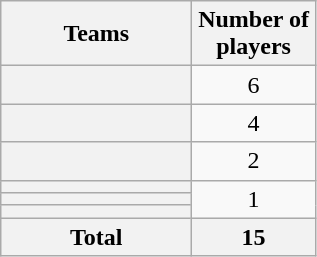<table class="wikitable plainrowheaders" style="text-align:center">
<tr>
<th style="width:120px">Teams</th>
<th style="width:75px">Number of players</th>
</tr>
<tr>
<th scope="row"></th>
<td>6</td>
</tr>
<tr>
<th scope="row"></th>
<td>4</td>
</tr>
<tr>
<th scope="row"></th>
<td>2</td>
</tr>
<tr>
<th scope="row"></th>
<td rowspan="3">1</td>
</tr>
<tr>
<th scope="row"></th>
</tr>
<tr>
<th scope="row"></th>
</tr>
<tr>
<th>Total</th>
<th>15</th>
</tr>
</table>
